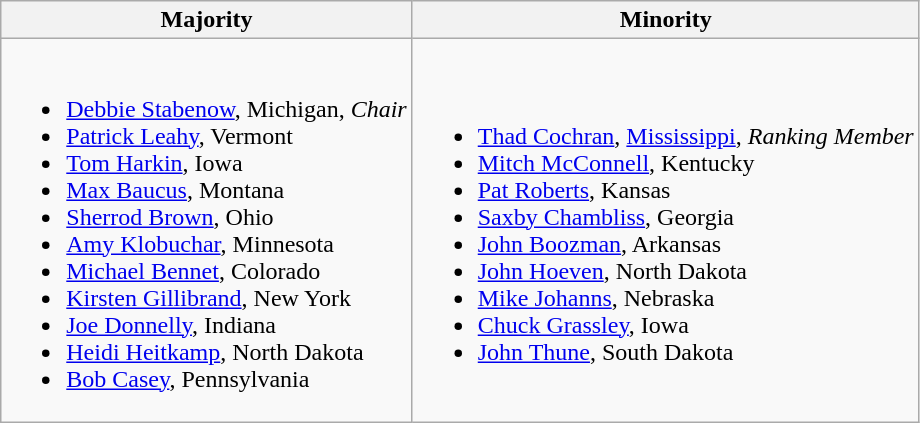<table class="wikitable">
<tr>
<th>Majority</th>
<th>Minority</th>
</tr>
<tr>
<td><br><ul><li><a href='#'>Debbie Stabenow</a>, Michigan, <em>Chair</em></li><li><a href='#'>Patrick Leahy</a>, Vermont</li><li><a href='#'>Tom Harkin</a>, Iowa</li><li><a href='#'>Max Baucus</a>, Montana</li><li><a href='#'>Sherrod Brown</a>, Ohio</li><li><a href='#'>Amy Klobuchar</a>, Minnesota</li><li><a href='#'>Michael Bennet</a>, Colorado</li><li><a href='#'>Kirsten Gillibrand</a>, New York</li><li><a href='#'>Joe Donnelly</a>, Indiana</li><li><a href='#'>Heidi Heitkamp</a>, North Dakota</li><li><a href='#'>Bob Casey</a>, Pennsylvania</li></ul></td>
<td><br><ul><li><a href='#'>Thad Cochran</a>, <a href='#'>Mississippi</a>, <em>Ranking Member</em></li><li><a href='#'>Mitch McConnell</a>, Kentucky</li><li><a href='#'>Pat Roberts</a>, Kansas</li><li><a href='#'>Saxby Chambliss</a>, Georgia</li><li><a href='#'>John Boozman</a>, Arkansas</li><li><a href='#'>John Hoeven</a>, North Dakota</li><li><a href='#'>Mike Johanns</a>, Nebraska</li><li><a href='#'>Chuck Grassley</a>, Iowa</li><li><a href='#'>John Thune</a>, South Dakota</li></ul></td>
</tr>
</table>
